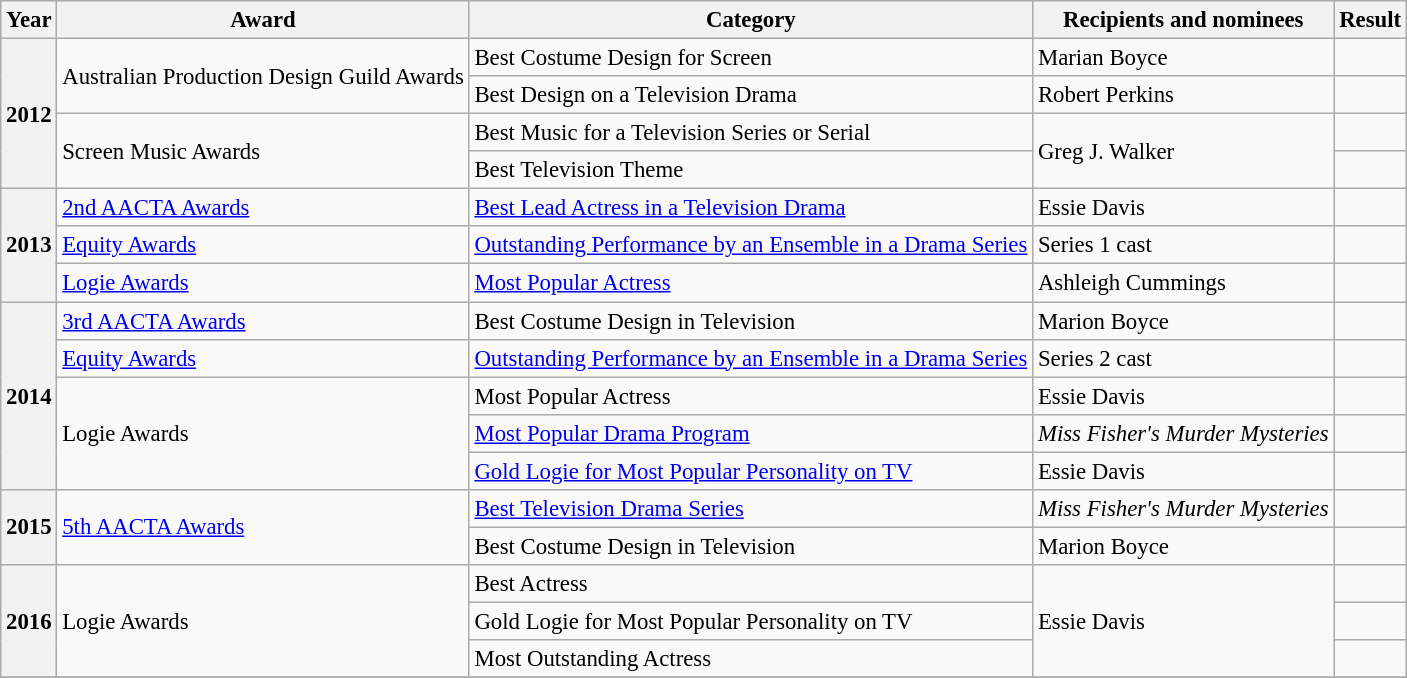<table class="wikitable plainrowheaders" style="font-size: 95%;">
<tr>
<th scope="col">Year</th>
<th scope="col">Award</th>
<th scope="col">Category</th>
<th scope="col">Recipients and nominees</th>
<th scope="col">Result</th>
</tr>
<tr>
<th scope="row" rowspan="4">2012</th>
<td rowspan="2">Australian Production Design Guild Awards</td>
<td>Best Costume Design for Screen</td>
<td>Marian Boyce</td>
<td></td>
</tr>
<tr>
<td>Best Design on a Television Drama</td>
<td>Robert Perkins</td>
<td></td>
</tr>
<tr>
<td rowspan="2">Screen Music Awards</td>
<td>Best Music for a Television Series or Serial</td>
<td rowspan="2">Greg J. Walker</td>
<td></td>
</tr>
<tr>
<td>Best Television Theme</td>
<td></td>
</tr>
<tr>
<th scope="row" rowspan="3">2013</th>
<td><a href='#'>2nd AACTA Awards</a></td>
<td><a href='#'>Best Lead Actress in a Television Drama</a></td>
<td>Essie Davis</td>
<td></td>
</tr>
<tr>
<td><a href='#'>Equity Awards</a></td>
<td><a href='#'>Outstanding Performance by an Ensemble in a Drama Series</a></td>
<td>Series 1 cast</td>
<td></td>
</tr>
<tr>
<td><a href='#'>Logie Awards</a></td>
<td><a href='#'>Most Popular Actress</a></td>
<td>Ashleigh Cummings</td>
<td></td>
</tr>
<tr>
<th scope="row" rowspan="5">2014</th>
<td><a href='#'>3rd AACTA Awards</a></td>
<td>Best Costume Design in Television</td>
<td>Marion Boyce</td>
<td></td>
</tr>
<tr>
<td><a href='#'>Equity Awards</a></td>
<td><a href='#'>Outstanding Performance by an Ensemble in a Drama Series</a></td>
<td>Series 2 cast</td>
<td></td>
</tr>
<tr>
<td rowspan="3">Logie Awards</td>
<td>Most Popular Actress</td>
<td>Essie Davis</td>
<td></td>
</tr>
<tr>
<td><a href='#'>Most Popular Drama Program</a></td>
<td><em>Miss Fisher's Murder Mysteries</em></td>
<td></td>
</tr>
<tr>
<td><a href='#'>Gold Logie for Most Popular Personality on TV</a></td>
<td>Essie Davis</td>
<td></td>
</tr>
<tr>
<th scope="row" rowspan="2">2015</th>
<td rowspan=2><a href='#'>5th AACTA Awards</a></td>
<td><a href='#'>Best Television Drama Series</a></td>
<td><em>Miss Fisher's Murder Mysteries</em></td>
<td></td>
</tr>
<tr>
<td>Best Costume Design in Television</td>
<td>Marion Boyce</td>
<td></td>
</tr>
<tr>
<th scope="row" rowspan="3">2016</th>
<td rowspan=3>Logie Awards</td>
<td>Best Actress</td>
<td rowspan=3>Essie Davis</td>
<td></td>
</tr>
<tr>
<td>Gold Logie for Most Popular Personality on TV</td>
<td></td>
</tr>
<tr>
<td>Most Outstanding Actress</td>
<td></td>
</tr>
<tr>
</tr>
</table>
